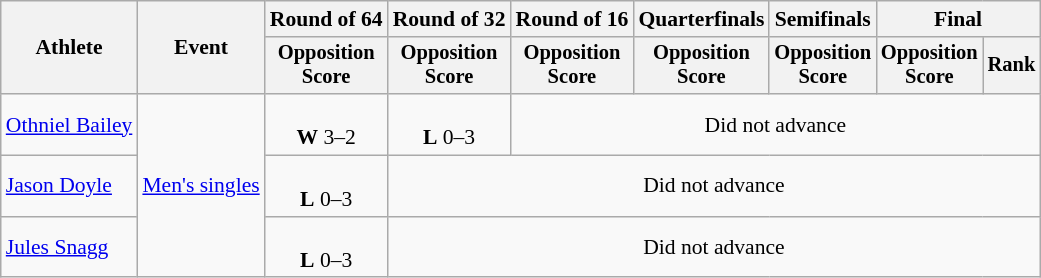<table class=wikitable style="font-size:90%">
<tr>
<th rowspan=2>Athlete</th>
<th rowspan=2>Event</th>
<th>Round of 64</th>
<th>Round of 32</th>
<th>Round of 16</th>
<th>Quarterfinals</th>
<th>Semifinals</th>
<th colspan=2>Final</th>
</tr>
<tr style="font-size:95%">
<th>Opposition<br>Score</th>
<th>Opposition<br>Score</th>
<th>Opposition<br>Score</th>
<th>Opposition<br>Score</th>
<th>Opposition<br>Score</th>
<th>Opposition<br>Score</th>
<th>Rank</th>
</tr>
<tr align=center>
<td align=left><a href='#'>Othniel Bailey</a></td>
<td align=left rowspan=3><a href='#'>Men's singles</a></td>
<td><br><strong>W</strong> 3–2</td>
<td><br><strong>L</strong> 0–3</td>
<td colspan=5>Did not advance</td>
</tr>
<tr align=center>
<td align=left><a href='#'>Jason Doyle</a></td>
<td><br><strong>L</strong> 0–3</td>
<td colspan=6>Did not advance</td>
</tr>
<tr align=center>
<td align=left><a href='#'>Jules Snagg</a></td>
<td><br><strong>L</strong> 0–3</td>
<td colspan=6>Did not advance</td>
</tr>
</table>
